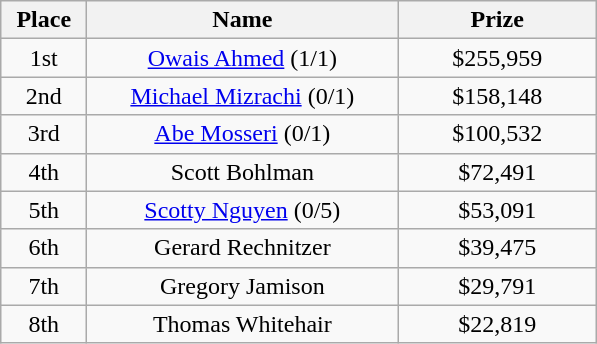<table class="wikitable">
<tr>
<th width="50">Place</th>
<th width="200">Name</th>
<th width="125">Prize</th>
</tr>
<tr>
<td align = "center">1st</td>
<td align = "center"><a href='#'>Owais Ahmed</a> (1/1)</td>
<td align = "center">$255,959</td>
</tr>
<tr>
<td align = "center">2nd</td>
<td align = "center"><a href='#'>Michael Mizrachi</a> (0/1)</td>
<td align = "center">$158,148</td>
</tr>
<tr>
<td align = "center">3rd</td>
<td align = "center"><a href='#'>Abe Mosseri</a> (0/1)</td>
<td align = "center">$100,532</td>
</tr>
<tr>
<td align = "center">4th</td>
<td align = "center">Scott Bohlman</td>
<td align = "center">$72,491</td>
</tr>
<tr>
<td align = "center">5th</td>
<td align = "center"><a href='#'>Scotty Nguyen</a> (0/5)</td>
<td align = "center">$53,091</td>
</tr>
<tr>
<td align = "center">6th</td>
<td align = "center">Gerard Rechnitzer</td>
<td align = "center">$39,475</td>
</tr>
<tr>
<td align = "center">7th</td>
<td align = "center">Gregory Jamison</td>
<td align = "center">$29,791</td>
</tr>
<tr>
<td align = "center">8th</td>
<td align = "center">Thomas Whitehair</td>
<td align = "center">$22,819</td>
</tr>
</table>
